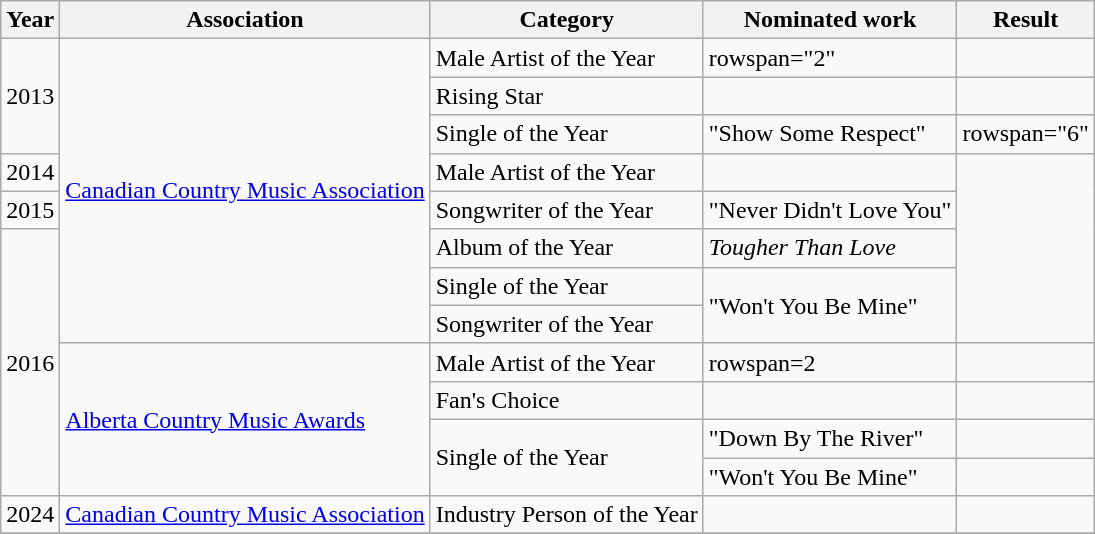<table class="wikitable">
<tr>
<th>Year</th>
<th>Association</th>
<th>Category</th>
<th>Nominated work</th>
<th>Result</th>
</tr>
<tr>
<td rowspan="3">2013</td>
<td rowspan="8"><a href='#'>Canadian Country Music Association</a></td>
<td>Male Artist of the Year</td>
<td>rowspan="2" </td>
<td></td>
</tr>
<tr>
<td>Rising Star</td>
<td></td>
</tr>
<tr>
<td>Single of the Year</td>
<td>"Show Some Respect"</td>
<td>rowspan="6" </td>
</tr>
<tr>
<td>2014</td>
<td>Male Artist of the Year</td>
<td></td>
</tr>
<tr>
<td>2015</td>
<td>Songwriter of the Year</td>
<td>"Never Didn't Love You"</td>
</tr>
<tr>
<td rowspan="7">2016</td>
<td>Album of the Year</td>
<td><em>Tougher Than Love</em></td>
</tr>
<tr>
<td>Single of the Year</td>
<td rowspan="2">"Won't You Be Mine"</td>
</tr>
<tr>
<td>Songwriter of the Year</td>
</tr>
<tr>
<td rowspan=4><a href='#'>Alberta Country Music Awards</a></td>
<td>Male Artist of the Year</td>
<td>rowspan=2 </td>
<td></td>
</tr>
<tr>
<td>Fan's Choice</td>
<td></td>
</tr>
<tr>
<td rowspan=2>Single of the Year</td>
<td>"Down By The River"</td>
<td></td>
</tr>
<tr>
<td>"Won't You Be Mine"</td>
<td></td>
</tr>
<tr>
<td>2024</td>
<td><a href='#'>Canadian Country Music Association</a></td>
<td>Industry Person of the Year</td>
<td></td>
<td></td>
</tr>
<tr>
</tr>
</table>
